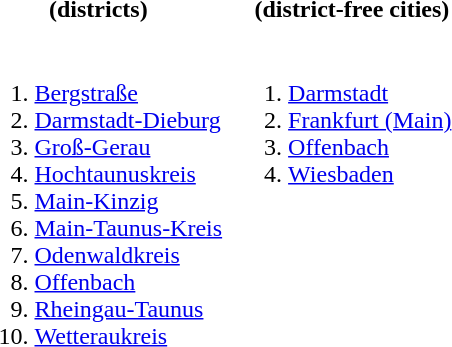<table>
<tr>
<th width="50%"><br>(districts)</th>
<th width="50%"><br>(district-free cities)</th>
</tr>
<tr>
<td valign="top"><br><ol><li><a href='#'>Bergstraße</a></li><li><a href='#'>Darmstadt-Dieburg</a></li><li><a href='#'>Groß-Gerau</a></li><li><a href='#'>Hochtaunuskreis</a></li><li><a href='#'>Main-Kinzig</a></li><li><a href='#'>Main-Taunus-Kreis</a></li><li><a href='#'>Odenwaldkreis</a></li><li><a href='#'>Offenbach</a></li><li><a href='#'>Rheingau-Taunus</a></li><li><a href='#'>Wetteraukreis</a></li></ol></td>
<td valign="top"><br><ol><li><a href='#'>Darmstadt</a></li><li><a href='#'>Frankfurt (Main)</a></li><li><a href='#'>Offenbach</a></li><li><a href='#'>Wiesbaden</a></li></ol></td>
</tr>
</table>
